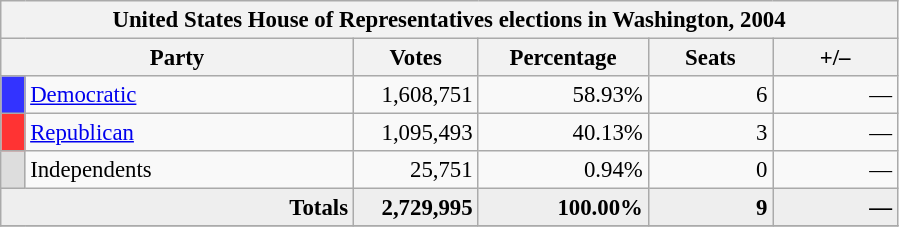<table class="wikitable" style="font-size: 95%;">
<tr>
<th colspan="6">United States House of Representatives elections in Washington, 2004</th>
</tr>
<tr>
<th colspan=2 style="width: 15em">Party</th>
<th style="width: 5em">Votes</th>
<th style="width: 7em">Percentage</th>
<th style="width: 5em">Seats</th>
<th style="width: 5em">+/–</th>
</tr>
<tr>
<th style="background-color:#3333FF; width: 3px"></th>
<td style="width: 130px"><a href='#'>Democratic</a></td>
<td align="right">1,608,751</td>
<td align="right">58.93%</td>
<td align="right">6</td>
<td align="right">—</td>
</tr>
<tr>
<th style="background-color:#FF3333; width: 3px"></th>
<td style="width: 130px"><a href='#'>Republican</a></td>
<td align="right">1,095,493</td>
<td align="right">40.13%</td>
<td align="right">3</td>
<td align="right">—</td>
</tr>
<tr>
<th style="background-color:#DDDDDD; width: 3px"></th>
<td style="width: 130px">Independents</td>
<td align="right">25,751</td>
<td align="right">0.94%</td>
<td align="right">0</td>
<td align="right">—</td>
</tr>
<tr bgcolor="#EEEEEE">
<td colspan="2" align="right"><strong>Totals</strong></td>
<td align="right"><strong>2,729,995</strong></td>
<td align="right"><strong>100.00%</strong></td>
<td align="right"><strong>9</strong></td>
<td align="right"><strong>—</strong></td>
</tr>
<tr bgcolor="#EEEEEE">
</tr>
</table>
